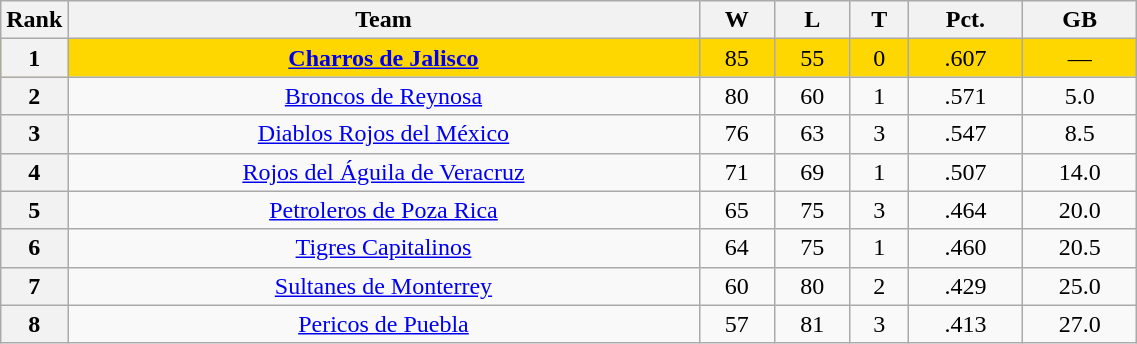<table class="wikitable plainrowheaders" width="60%" style="text-align:center;">
<tr>
<th scope="col" width="5%">Rank</th>
<th>Team</th>
<th>W</th>
<th>L</th>
<th>T</th>
<th>Pct.</th>
<th>GB</th>
</tr>
<tr style="background-color:gold;">
<th>1</th>
<td><strong><a href='#'>Charros de Jalisco</a></strong></td>
<td>85</td>
<td>55</td>
<td>0</td>
<td>.607</td>
<td>—</td>
</tr>
<tr>
<th>2</th>
<td><a href='#'>Broncos de Reynosa</a></td>
<td>80</td>
<td>60</td>
<td>1</td>
<td>.571</td>
<td>5.0</td>
</tr>
<tr>
<th>3</th>
<td><a href='#'>Diablos Rojos del México</a></td>
<td>76</td>
<td>63</td>
<td>3</td>
<td>.547</td>
<td>8.5</td>
</tr>
<tr>
<th>4</th>
<td><a href='#'>Rojos del Águila de Veracruz</a></td>
<td>71</td>
<td>69</td>
<td>1</td>
<td>.507</td>
<td>14.0</td>
</tr>
<tr>
<th>5</th>
<td><a href='#'>Petroleros de Poza Rica</a></td>
<td>65</td>
<td>75</td>
<td>3</td>
<td>.464</td>
<td>20.0</td>
</tr>
<tr>
<th>6</th>
<td><a href='#'>Tigres Capitalinos</a></td>
<td>64</td>
<td>75</td>
<td>1</td>
<td>.460</td>
<td>20.5</td>
</tr>
<tr>
<th>7</th>
<td><a href='#'>Sultanes de Monterrey</a></td>
<td>60</td>
<td>80</td>
<td>2</td>
<td>.429</td>
<td>25.0</td>
</tr>
<tr>
<th>8</th>
<td><a href='#'>Pericos de Puebla</a></td>
<td>57</td>
<td>81</td>
<td>3</td>
<td>.413</td>
<td>27.0</td>
</tr>
</table>
